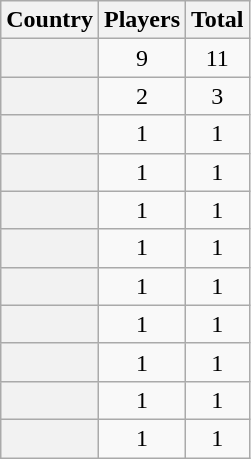<table class="sortable wikitable plainrowheaders">
<tr>
<th scope="col">Country</th>
<th scope="col">Players</th>
<th scope="col">Total</th>
</tr>
<tr>
<th scope="row"></th>
<td align="center">9</td>
<td align="center">11</td>
</tr>
<tr>
<th scope="row"></th>
<td align="center">2</td>
<td align="center">3</td>
</tr>
<tr>
<th scope="row"></th>
<td align="center">1</td>
<td align="center">1</td>
</tr>
<tr>
<th scope="row"></th>
<td align="center">1</td>
<td align="center">1</td>
</tr>
<tr>
<th scope="row"></th>
<td align="center">1</td>
<td align="center">1</td>
</tr>
<tr>
<th scope="row"></th>
<td align="center">1</td>
<td align="center">1</td>
</tr>
<tr>
<th scope="row"></th>
<td align="center">1</td>
<td align="center">1</td>
</tr>
<tr>
<th scope="row"></th>
<td align="center">1</td>
<td align="center">1</td>
</tr>
<tr>
<th scope="row"></th>
<td align="center">1</td>
<td align="center">1</td>
</tr>
<tr>
<th scope="row"></th>
<td align="center">1</td>
<td align="center">1</td>
</tr>
<tr>
<th scope="row"></th>
<td align="center">1</td>
<td align="center">1</td>
</tr>
</table>
